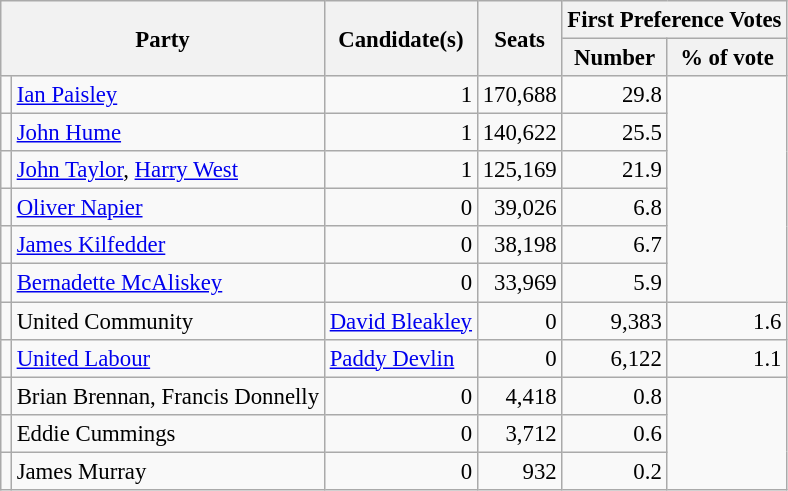<table class="wikitable" style="font-size:95%;">
<tr>
<th rowspan="2" colspan="2">Party</th>
<th rowspan="2">Candidate(s)</th>
<th rowspan="2">Seats</th>
<th colspan="3">First Preference Votes</th>
</tr>
<tr>
<th>Number</th>
<th>% of vote</th>
</tr>
<tr align="right">
<td></td>
<td align="left"><a href='#'>Ian Paisley</a></td>
<td>1</td>
<td>170,688</td>
<td>29.8</td>
</tr>
<tr align="right">
<td></td>
<td align="left"><a href='#'>John Hume</a></td>
<td>1</td>
<td>140,622</td>
<td>25.5</td>
</tr>
<tr align="right">
<td></td>
<td align="left"><a href='#'>John Taylor</a>, <a href='#'>Harry West</a></td>
<td>1</td>
<td>125,169</td>
<td>21.9</td>
</tr>
<tr align="right">
<td></td>
<td align="left"><a href='#'>Oliver Napier</a></td>
<td>0</td>
<td>39,026</td>
<td>6.8</td>
</tr>
<tr align="right">
<td></td>
<td align="left"><a href='#'>James Kilfedder</a></td>
<td>0</td>
<td>38,198</td>
<td>6.7</td>
</tr>
<tr align="right">
<td></td>
<td align="left"><a href='#'>Bernadette McAliskey</a></td>
<td>0</td>
<td>33,969</td>
<td>5.9</td>
</tr>
<tr align="right">
<td></td>
<td align="left">United Community</td>
<td align="left"><a href='#'>David Bleakley</a></td>
<td>0</td>
<td>9,383</td>
<td>1.6</td>
</tr>
<tr align="right">
<td></td>
<td align="left"><a href='#'>United Labour</a></td>
<td align="left"><a href='#'>Paddy Devlin</a></td>
<td>0</td>
<td>6,122</td>
<td>1.1</td>
</tr>
<tr align="right">
<td></td>
<td align="left">Brian Brennan, Francis Donnelly</td>
<td>0</td>
<td>4,418</td>
<td>0.8</td>
</tr>
<tr align="right">
<td></td>
<td align="left">Eddie Cummings</td>
<td>0</td>
<td>3,712</td>
<td>0.6</td>
</tr>
<tr align="right">
<td></td>
<td align="left">James Murray</td>
<td>0</td>
<td>932</td>
<td>0.2</td>
</tr>
</table>
